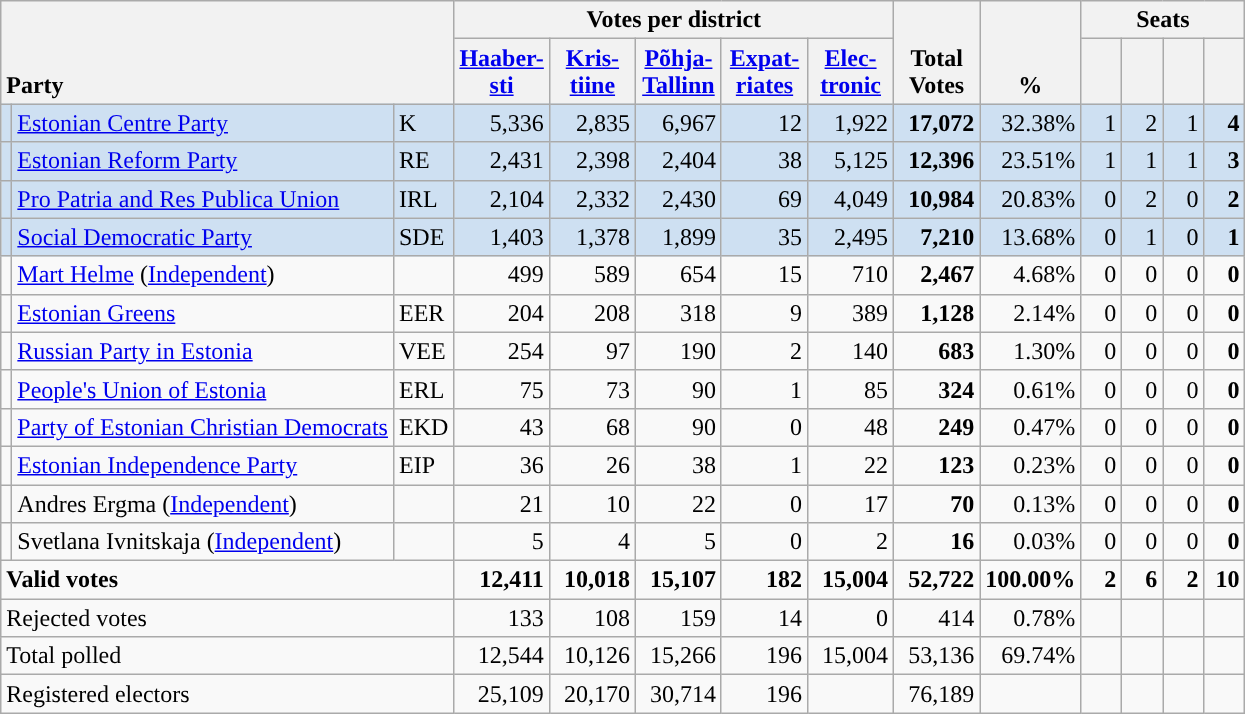<table class="wikitable" border="1" style="text-align:right;">
<tr>
<th style="text-align:left;" valign=bottom rowspan=2 colspan=3>Party</th>
<th colspan=5>Votes per district</th>
<th align=center valign=bottom rowspan=2 width="50">Total Votes</th>
<th align=center valign=bottom rowspan=2 width="50">%</th>
<th colspan=4>Seats</th>
</tr>
<tr>
<th align=center valign=bottom width="50"><a href='#'>Haaber- sti</a></th>
<th align=center valign=bottom width="50"><a href='#'>Kris- tiine</a></th>
<th align=center valign=bottom width="50"><a href='#'>Põhja- Tallinn</a></th>
<th align=center valign=bottom width="50"><a href='#'>Expat- riates</a></th>
<th align=center valign=bottom width="50"><a href='#'>Elec- tronic</a></th>
<th align=center valign=bottom width="20"><small></small></th>
<th align=center valign=bottom width="20"><small></small></th>
<th align=center valign=bottom width="20"><small></small></th>
<th align=center valign=bottom width="20"><small></small></th>
</tr>
<tr style="background:#CEE0F2;">
<td style="background:"></td>
<td align=left><a href='#'>Estonian Centre Party</a></td>
<td align=left>K</td>
<td>5,336</td>
<td>2,835</td>
<td>6,967</td>
<td>12</td>
<td>1,922</td>
<td><strong>17,072</strong></td>
<td>32.38%</td>
<td>1</td>
<td>2</td>
<td>1</td>
<td><strong>4</strong></td>
</tr>
<tr style="background:#CEE0F2;">
<td style="background:"></td>
<td align=left><a href='#'>Estonian Reform Party</a></td>
<td align=left>RE</td>
<td>2,431</td>
<td>2,398</td>
<td>2,404</td>
<td>38</td>
<td>5,125</td>
<td><strong>12,396</strong></td>
<td>23.51%</td>
<td>1</td>
<td>1</td>
<td>1</td>
<td><strong>3</strong></td>
</tr>
<tr style="background:#CEE0F2;">
<td style="background:"></td>
<td align=left><a href='#'>Pro Patria and Res Publica Union</a></td>
<td align=left>IRL</td>
<td>2,104</td>
<td>2,332</td>
<td>2,430</td>
<td>69</td>
<td>4,049</td>
<td><strong>10,984</strong></td>
<td>20.83%</td>
<td>0</td>
<td>2</td>
<td>0</td>
<td><strong>2</strong></td>
</tr>
<tr style="background:#CEE0F2;">
<td style="background:"></td>
<td align=left><a href='#'>Social Democratic Party</a></td>
<td align=left>SDE</td>
<td>1,403</td>
<td>1,378</td>
<td>1,899</td>
<td>35</td>
<td>2,495</td>
<td><strong>7,210</strong></td>
<td>13.68%</td>
<td>0</td>
<td>1</td>
<td>0</td>
<td><strong>1</strong></td>
</tr>
<tr>
<td style="background:"></td>
<td align=left><a href='#'>Mart Helme</a> (<a href='#'>Independent</a>)</td>
<td></td>
<td>499</td>
<td>589</td>
<td>654</td>
<td>15</td>
<td>710</td>
<td><strong>2,467</strong></td>
<td>4.68%</td>
<td>0</td>
<td>0</td>
<td>0</td>
<td><strong>0</strong></td>
</tr>
<tr>
<td style="background:"></td>
<td align=left><a href='#'>Estonian Greens</a></td>
<td align=left>EER</td>
<td>204</td>
<td>208</td>
<td>318</td>
<td>9</td>
<td>389</td>
<td><strong>1,128</strong></td>
<td>2.14%</td>
<td>0</td>
<td>0</td>
<td>0</td>
<td><strong>0</strong></td>
</tr>
<tr>
<td></td>
<td align=left><a href='#'>Russian Party in Estonia</a></td>
<td align=left>VEE</td>
<td>254</td>
<td>97</td>
<td>190</td>
<td>2</td>
<td>140</td>
<td><strong>683</strong></td>
<td>1.30%</td>
<td>0</td>
<td>0</td>
<td>0</td>
<td><strong>0</strong></td>
</tr>
<tr>
<td style="background:"></td>
<td align=left><a href='#'>People's Union of Estonia</a></td>
<td align=left>ERL</td>
<td>75</td>
<td>73</td>
<td>90</td>
<td>1</td>
<td>85</td>
<td><strong>324</strong></td>
<td>0.61%</td>
<td>0</td>
<td>0</td>
<td>0</td>
<td><strong>0</strong></td>
</tr>
<tr>
<td style="background:"></td>
<td align=left><a href='#'>Party of Estonian Christian Democrats</a></td>
<td align=left>EKD</td>
<td>43</td>
<td>68</td>
<td>90</td>
<td>0</td>
<td>48</td>
<td><strong>249</strong></td>
<td>0.47%</td>
<td>0</td>
<td>0</td>
<td>0</td>
<td><strong>0</strong></td>
</tr>
<tr>
<td style="background:"></td>
<td align=left><a href='#'>Estonian Independence Party</a></td>
<td align=left>EIP</td>
<td>36</td>
<td>26</td>
<td>38</td>
<td>1</td>
<td>22</td>
<td><strong>123</strong></td>
<td>0.23%</td>
<td>0</td>
<td>0</td>
<td>0</td>
<td><strong>0</strong></td>
</tr>
<tr>
<td style="background:"></td>
<td align=left>Andres Ergma (<a href='#'>Independent</a>)</td>
<td></td>
<td>21</td>
<td>10</td>
<td>22</td>
<td>0</td>
<td>17</td>
<td><strong>70</strong></td>
<td>0.13%</td>
<td>0</td>
<td>0</td>
<td>0</td>
<td><strong>0</strong></td>
</tr>
<tr>
<td style="background:"></td>
<td align=left>Svetlana Ivnitskaja (<a href='#'>Independent</a>)</td>
<td></td>
<td>5</td>
<td>4</td>
<td>5</td>
<td>0</td>
<td>2</td>
<td><strong>16</strong></td>
<td>0.03%</td>
<td>0</td>
<td>0</td>
<td>0</td>
<td><strong>0</strong></td>
</tr>
<tr style="font-weight:bold">
<td align=left colspan=3>Valid votes</td>
<td>12,411</td>
<td>10,018</td>
<td>15,107</td>
<td>182</td>
<td>15,004</td>
<td>52,722</td>
<td>100.00%</td>
<td>2</td>
<td>6</td>
<td>2</td>
<td>10</td>
</tr>
<tr>
<td align=left colspan=3>Rejected votes</td>
<td>133</td>
<td>108</td>
<td>159</td>
<td>14</td>
<td>0</td>
<td>414</td>
<td>0.78%</td>
<td></td>
<td></td>
<td></td>
<td></td>
</tr>
<tr>
<td align=left colspan=3>Total polled</td>
<td>12,544</td>
<td>10,126</td>
<td>15,266</td>
<td>196</td>
<td>15,004</td>
<td>53,136</td>
<td>69.74%</td>
<td></td>
<td></td>
<td></td>
<td></td>
</tr>
<tr>
<td align=left colspan=3>Registered electors</td>
<td>25,109</td>
<td>20,170</td>
<td>30,714</td>
<td>196</td>
<td></td>
<td>76,189</td>
<td></td>
<td></td>
<td></td>
<td></td>
<td></td>
</tr>
</table>
